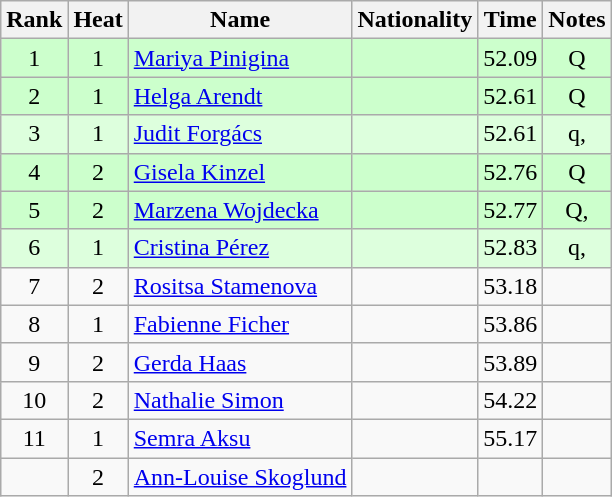<table class="wikitable sortable" style="text-align:center">
<tr>
<th>Rank</th>
<th>Heat</th>
<th>Name</th>
<th>Nationality</th>
<th>Time</th>
<th>Notes</th>
</tr>
<tr bgcolor=ccffcc>
<td>1</td>
<td>1</td>
<td align="left"><a href='#'>Mariya Pinigina</a></td>
<td align=left></td>
<td>52.09</td>
<td>Q</td>
</tr>
<tr bgcolor=ccffcc>
<td>2</td>
<td>1</td>
<td align="left"><a href='#'>Helga Arendt</a></td>
<td align=left></td>
<td>52.61</td>
<td>Q</td>
</tr>
<tr bgcolor=ddffdd>
<td>3</td>
<td>1</td>
<td align="left"><a href='#'>Judit Forgács</a></td>
<td align=left></td>
<td>52.61</td>
<td>q, </td>
</tr>
<tr bgcolor=ccffcc>
<td>4</td>
<td>2</td>
<td align="left"><a href='#'>Gisela Kinzel</a></td>
<td align=left></td>
<td>52.76</td>
<td>Q</td>
</tr>
<tr bgcolor=ccffcc>
<td>5</td>
<td>2</td>
<td align="left"><a href='#'>Marzena Wojdecka</a></td>
<td align=left></td>
<td>52.77</td>
<td>Q, </td>
</tr>
<tr bgcolor=ddffdd>
<td>6</td>
<td>1</td>
<td align="left"><a href='#'>Cristina Pérez</a></td>
<td align=left></td>
<td>52.83</td>
<td>q, </td>
</tr>
<tr>
<td>7</td>
<td>2</td>
<td align="left"><a href='#'>Rositsa Stamenova</a></td>
<td align=left></td>
<td>53.18</td>
<td></td>
</tr>
<tr>
<td>8</td>
<td>1</td>
<td align="left"><a href='#'>Fabienne Ficher</a></td>
<td align=left></td>
<td>53.86</td>
<td></td>
</tr>
<tr>
<td>9</td>
<td>2</td>
<td align="left"><a href='#'>Gerda Haas</a></td>
<td align=left></td>
<td>53.89</td>
<td></td>
</tr>
<tr>
<td>10</td>
<td>2</td>
<td align="left"><a href='#'>Nathalie Simon</a></td>
<td align=left></td>
<td>54.22</td>
<td></td>
</tr>
<tr>
<td>11</td>
<td>1</td>
<td align="left"><a href='#'>Semra Aksu</a></td>
<td align=left></td>
<td>55.17</td>
<td></td>
</tr>
<tr>
<td></td>
<td>2</td>
<td align="left"><a href='#'>Ann-Louise Skoglund</a></td>
<td align=left></td>
<td></td>
<td></td>
</tr>
</table>
